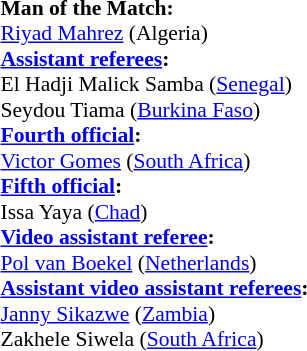<table width=50% style="font-size: 90%">
<tr>
<td><br><strong>Man of the Match:</strong>
<br><a href='#'>Riyad Mahrez</a> (Algeria)<br><strong><a href='#'>Assistant referees</a>:</strong>
<br>El Hadji Malick Samba (<a href='#'>Senegal</a>)
<br>Seydou Tiama (<a href='#'>Burkina Faso</a>)
<br><strong><a href='#'>Fourth official</a>:</strong>
<br><a href='#'>Victor Gomes</a> (<a href='#'>South Africa</a>)
<br><strong><a href='#'>Fifth official</a>:</strong>
<br>Issa Yaya (<a href='#'>Chad</a>)
<br><strong><a href='#'>Video assistant referee</a>:</strong>
<br><a href='#'>Pol van Boekel</a> (<a href='#'>Netherlands</a>)
<br><strong><a href='#'>Assistant video assistant referees</a>:</strong>
<br><a href='#'>Janny Sikazwe</a> (<a href='#'>Zambia</a>)
<br>Zakhele Siwela (<a href='#'>South Africa</a>)</td>
</tr>
</table>
